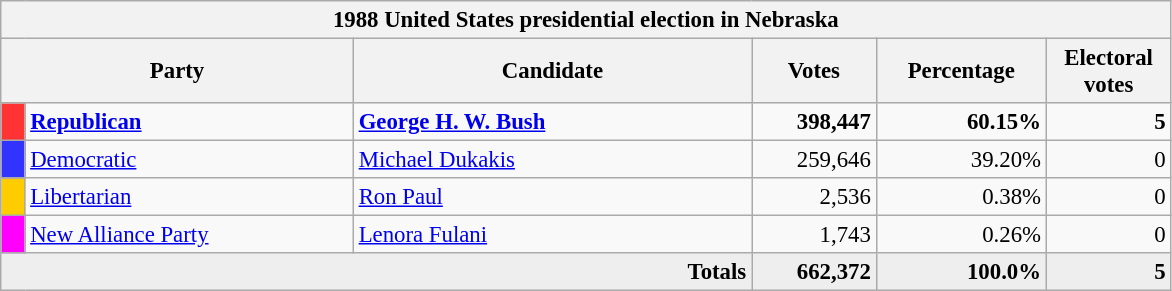<table class="wikitable" style="font-size: 95%;">
<tr>
<th colspan="6">1988 United States presidential election in Nebraska</th>
</tr>
<tr>
<th colspan="2" style="width: 15em">Party</th>
<th style="width: 17em">Candidate</th>
<th style="width: 5em">Votes</th>
<th style="width: 7em">Percentage</th>
<th style="width: 5em">Electoral votes</th>
</tr>
<tr>
<th style="background:#f33; width:3px;"></th>
<td style="width: 130px"><strong><a href='#'>Republican</a></strong></td>
<td><strong><a href='#'>George H. W. Bush</a></strong></td>
<td style="text-align:right;"><strong>398,447</strong></td>
<td style="text-align:right;"><strong>60.15%</strong></td>
<td style="text-align:right;"><strong>5</strong></td>
</tr>
<tr>
<th style="background:#33f; width:3px;"></th>
<td style="width: 130px"><a href='#'>Democratic</a></td>
<td><a href='#'>Michael Dukakis</a></td>
<td style="text-align:right;">259,646</td>
<td style="text-align:right;">39.20%</td>
<td style="text-align:right;">0</td>
</tr>
<tr>
<th style="background:#FFCC00; width:3px;"></th>
<td style="width: 130px"><a href='#'>Libertarian</a></td>
<td><a href='#'>Ron Paul</a></td>
<td style="text-align:right;">2,536</td>
<td style="text-align:right;">0.38%</td>
<td style="text-align:right;">0</td>
</tr>
<tr>
<th style="background:#FF00FF; width:3px;"></th>
<td style="width: 130px"><a href='#'>New Alliance Party</a></td>
<td><a href='#'>Lenora Fulani</a></td>
<td style="text-align:right;">1,743</td>
<td style="text-align:right;">0.26%</td>
<td style="text-align:right;">0</td>
</tr>
<tr style="background:#eee; text-align:right;">
<td colspan="3"><strong>Totals</strong></td>
<td><strong>662,372</strong></td>
<td><strong>100.0%</strong></td>
<td><strong>5</strong></td>
</tr>
</table>
